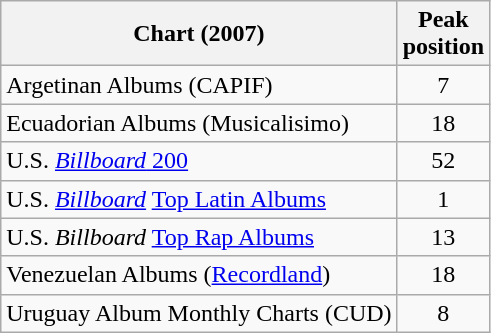<table class="wikitable">
<tr>
<th align="left">Chart (2007)</th>
<th align="left">Peak<br>position</th>
</tr>
<tr>
<td>Argetinan Albums (CAPIF)</td>
<td align="center">7</td>
</tr>
<tr>
<td>Ecuadorian Albums (Musicalisimo)</td>
<td align="center">18</td>
</tr>
<tr>
<td align="left">U.S. <a href='#'><em>Billboard</em> 200</a></td>
<td align="center">52</td>
</tr>
<tr>
<td align="left">U.S. <em><a href='#'>Billboard</a></em> <a href='#'>Top Latin Albums</a></td>
<td align="center">1</td>
</tr>
<tr>
<td align="left">U.S. <em>Billboard</em> <a href='#'>Top Rap Albums</a></td>
<td align="center">13</td>
</tr>
<tr>
<td>Venezuelan Albums (<a href='#'>Recordland</a>)</td>
<td align="center">18</td>
</tr>
<tr>
<td>Uruguay Album Monthly Charts (CUD)</td>
<td align="center">8</td>
</tr>
</table>
